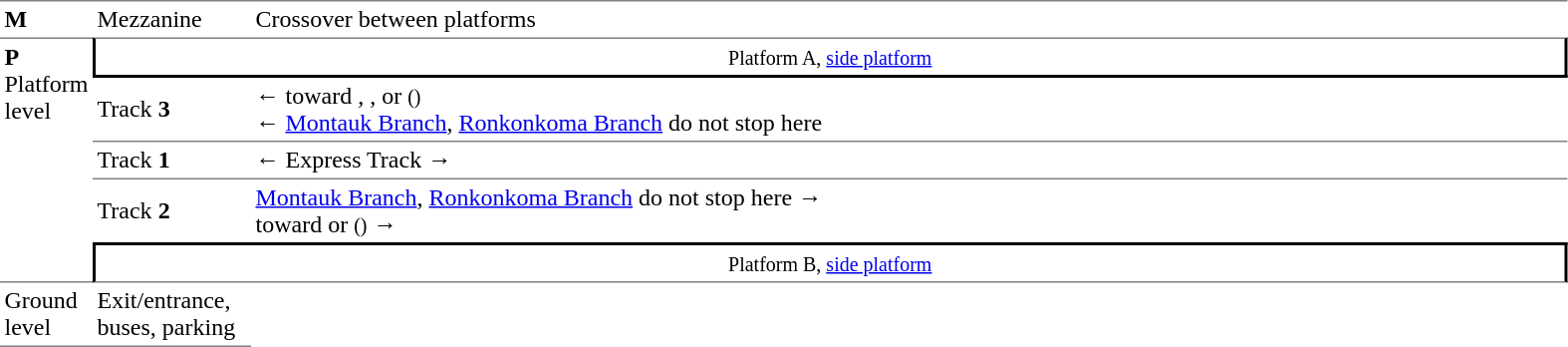<table border=0 cellspacing=0 cellpadding=3>
<tr>
<td style="border-top:solid 1px gray;" width=50><strong>M</strong></td>
<td style="border-top:solid 1px gray;" width=100>Mezzanine</td>
<td style="border-top:solid 1px gray;" width=675>Crossover between platforms</td>
</tr>
<tr>
<td style="border-top:solid 1px gray;border-bottom:solid 1px gray;" rowspan=6 valign=top><strong>P</strong><br>Platform level</td>
</tr>
<tr>
<td style="border-top:solid 1px gray;border-right:solid 2px black;border-left:solid 2px black;border-bottom:solid 2px black;text-align:center;" colspan=2><small>Platform A, <a href='#'>side platform</a></small> </td>
</tr>
<tr>
<td style="border-bottom:solid 1px gray;">Track <strong>3</strong></td>
<td style="border-bottom:solid 1px gray;">←  toward , , or  <small>()</small><br>←   <a href='#'>Montauk Branch</a>, <a href='#'>Ronkonkoma Branch</a> do not stop here</td>
</tr>
<tr>
<td style="border-bottom:solid 1px gray;" width=100>Track <strong>1</strong></td>
<td style="border-bottom:solid 1px gray;" width=875>← Express Track →</td>
</tr>
<tr>
<td>Track <strong>2</strong></td>
<td>   <a href='#'>Montauk Branch</a>, <a href='#'>Ronkonkoma Branch</a> do not stop here → <br>  toward  or  <small>()</small> →</td>
</tr>
<tr>
<td style="border-bottom:solid 1px gray;border-top:solid 2px black;border-right:solid 2px black;border-left:solid 2px black;text-align:center;" colspan=2><small>Platform B, <a href='#'>side platform</a></small> </td>
</tr>
<tr>
<td style="border-bottom:solid 1px gray;">Ground level</td>
<td style="border-bottom:solid 1px gray;">Exit/entrance, buses, parking</td>
</tr>
</table>
